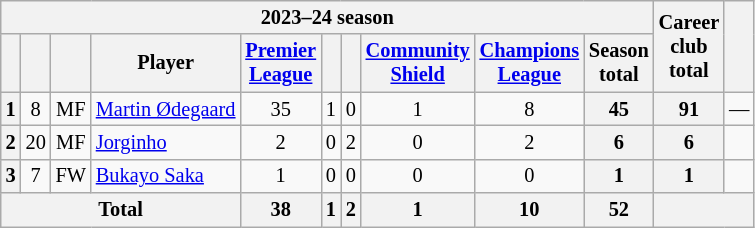<table class="wikitable sortable" style="text-align:center; font-size:85%;">
<tr>
<th colspan="10">2023–24 season</th>
<th rowspan="2">Career<br>club<br>total</th>
<th rowspan="2" class="unsortable"></th>
</tr>
<tr>
<th></th>
<th></th>
<th></th>
<th>Player</th>
<th><a href='#'>Premier<br>League</a></th>
<th></th>
<th></th>
<th><a href='#'>Community<br>Shield</a></th>
<th><a href='#'>Champions<br>League</a></th>
<th>Season<br>total</th>
</tr>
<tr>
<th>1</th>
<td>8</td>
<td>MF</td>
<td style="text-align:left;" data-sort-value="Odeg"> <a href='#'>Martin Ødegaard</a></td>
<td>35</td>
<td>1</td>
<td>0</td>
<td>1</td>
<td>8</td>
<th>45</th>
<th>91</th>
<td>—</td>
</tr>
<tr>
<th>2</th>
<td>20</td>
<td>MF</td>
<td style="text-align:left;" data-sort-value="Jorg"> <a href='#'>Jorginho</a></td>
<td>2</td>
<td>0</td>
<td>2</td>
<td>0</td>
<td>2</td>
<th>6</th>
<th>6</th>
<td></td>
</tr>
<tr>
<th>3</th>
<td>7</td>
<td>FW</td>
<td style="text-align:left;" data-sort-value="Saka"> <a href='#'>Bukayo Saka</a></td>
<td>1</td>
<td>0</td>
<td>0</td>
<td>0</td>
<td>0</td>
<th>1</th>
<th>1</th>
<td></td>
</tr>
<tr>
<th colspan="4">Total</th>
<th>38</th>
<th>1</th>
<th>2</th>
<th>1</th>
<th>10</th>
<th>52</th>
<th colspan="2"></th>
</tr>
</table>
